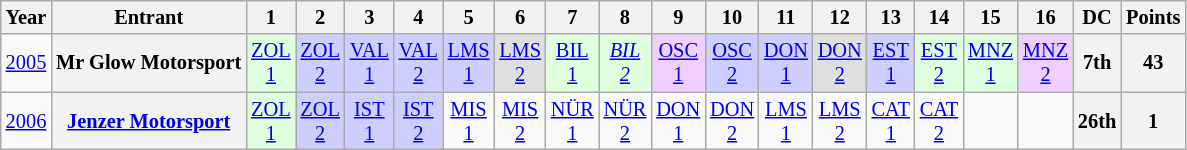<table class="wikitable" style="text-align:center; font-size:85%">
<tr>
<th>Year</th>
<th>Entrant</th>
<th>1</th>
<th>2</th>
<th>3</th>
<th>4</th>
<th>5</th>
<th>6</th>
<th>7</th>
<th>8</th>
<th>9</th>
<th>10</th>
<th>11</th>
<th>12</th>
<th>13</th>
<th>14</th>
<th>15</th>
<th>16</th>
<th>DC</th>
<th>Points</th>
</tr>
<tr>
<td><a href='#'>2005</a></td>
<th nowrap>Mr Glow Motorsport</th>
<td style="background:#dfffdf;"><a href='#'>ZOL<br>1</a><br></td>
<td style="background:#cfcfff;"><a href='#'>ZOL<br>2</a><br></td>
<td style="background:#cfcfff;"><a href='#'>VAL<br>1</a><br></td>
<td style="background:#cfcfff;"><a href='#'>VAL<br>2</a><br></td>
<td style="background:#cfcfff;"><a href='#'>LMS<br>1</a><br></td>
<td style="background:#dfdfdf;"><a href='#'>LMS<br>2</a><br></td>
<td style="background:#dfffdf;"><a href='#'>BIL<br>1</a><br></td>
<td style="background:#dfffdf;"><em><a href='#'>BIL<br>2</a></em><br></td>
<td style="background:#efcfff;"><a href='#'>OSC<br>1</a><br></td>
<td style="background:#cfcfff;"><a href='#'>OSC<br>2</a><br></td>
<td style="background:#cfcfff;"><a href='#'>DON<br>1</a><br></td>
<td style="background:#dfdfdf;"><a href='#'>DON<br>2</a><br></td>
<td style="background:#cfcfff;"><a href='#'>EST<br>1</a><br></td>
<td style="background:#dfffdf;"><a href='#'>EST<br>2</a><br></td>
<td style="background:#dfffdf;"><a href='#'>MNZ<br>1</a><br></td>
<td style="background:#efcfff;"><a href='#'>MNZ<br>2</a><br></td>
<th>7th</th>
<th>43</th>
</tr>
<tr>
<td><a href='#'>2006</a></td>
<th nowrap><a href='#'>Jenzer Motorsport</a></th>
<td style="background:#dfffdf;"><a href='#'>ZOL<br>1</a><br></td>
<td style="background:#cfcfff;"><a href='#'>ZOL<br>2</a><br></td>
<td style="background:#cfcfff;"><a href='#'>IST<br>1</a><br></td>
<td style="background:#cfcfff;"><a href='#'>IST<br>2</a><br></td>
<td style="background:#;"><a href='#'>MIS<br>1</a><br></td>
<td style="background:#;"><a href='#'>MIS<br>2</a><br></td>
<td style="background:#;"><a href='#'>NÜR<br>1</a><br></td>
<td style="background:#;"><a href='#'>NÜR<br>2</a><br></td>
<td style="background:#;"><a href='#'>DON<br>1</a><br></td>
<td style="background:#;"><a href='#'>DON<br>2</a><br></td>
<td style="background:#;"><a href='#'>LMS<br>1</a><br></td>
<td style="background:#;"><a href='#'>LMS<br>2</a><br></td>
<td style="background:#;"><a href='#'>CAT<br>1</a><br></td>
<td style="background:#;"><a href='#'>CAT<br>2</a><br></td>
<td></td>
<td></td>
<th>26th</th>
<th>1</th>
</tr>
</table>
